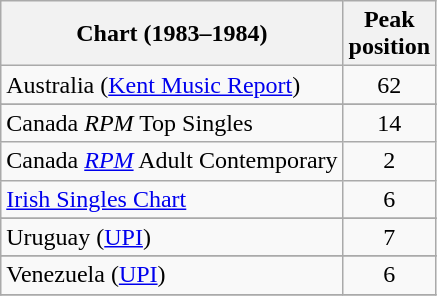<table class="wikitable sortable">
<tr>
<th>Chart (1983–1984)</th>
<th>Peak<br>position</th>
</tr>
<tr>
<td>Australia (<a href='#'>Kent Music Report</a>)</td>
<td style="text-align:center;">62</td>
</tr>
<tr>
</tr>
<tr>
<td>Canada <em>RPM</em> Top Singles</td>
<td style="text-align:center;">14</td>
</tr>
<tr>
<td>Canada <em><a href='#'>RPM</a></em> Adult Contemporary</td>
<td style="text-align:center;">2</td>
</tr>
<tr>
<td><a href='#'>Irish Singles Chart</a></td>
<td style="text-align:center;">6</td>
</tr>
<tr>
</tr>
<tr>
</tr>
<tr>
</tr>
<tr>
<td>Uruguay (<a href='#'>UPI</a>)</td>
<td align="center">7</td>
</tr>
<tr>
</tr>
<tr>
</tr>
<tr>
<td>Venezuela (<a href='#'>UPI</a>)</td>
<td align="center">6</td>
</tr>
<tr>
</tr>
</table>
